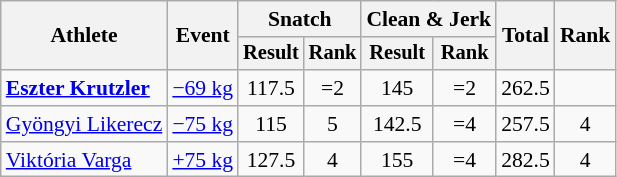<table class="wikitable" style="font-size:90%">
<tr>
<th rowspan="2">Athlete</th>
<th rowspan="2">Event</th>
<th colspan="2">Snatch</th>
<th colspan="2">Clean & Jerk</th>
<th rowspan="2">Total</th>
<th rowspan="2">Rank</th>
</tr>
<tr style="font-size:95%">
<th>Result</th>
<th>Rank</th>
<th>Result</th>
<th>Rank</th>
</tr>
<tr align=center>
<td align=left><strong><a href='#'>Eszter Krutzler</a></strong></td>
<td align=left><a href='#'>−69 kg</a></td>
<td>117.5</td>
<td>=2</td>
<td>145</td>
<td>=2</td>
<td>262.5</td>
<td></td>
</tr>
<tr align=center>
<td align=left><a href='#'>Gyöngyi Likerecz</a></td>
<td align=left><a href='#'>−75 kg</a></td>
<td>115</td>
<td>5</td>
<td>142.5</td>
<td>=4</td>
<td>257.5</td>
<td>4</td>
</tr>
<tr align=center>
<td align=left><a href='#'>Viktória Varga</a></td>
<td align=left><a href='#'>+75 kg</a></td>
<td>127.5</td>
<td>4</td>
<td>155</td>
<td>=4</td>
<td>282.5</td>
<td>4</td>
</tr>
</table>
